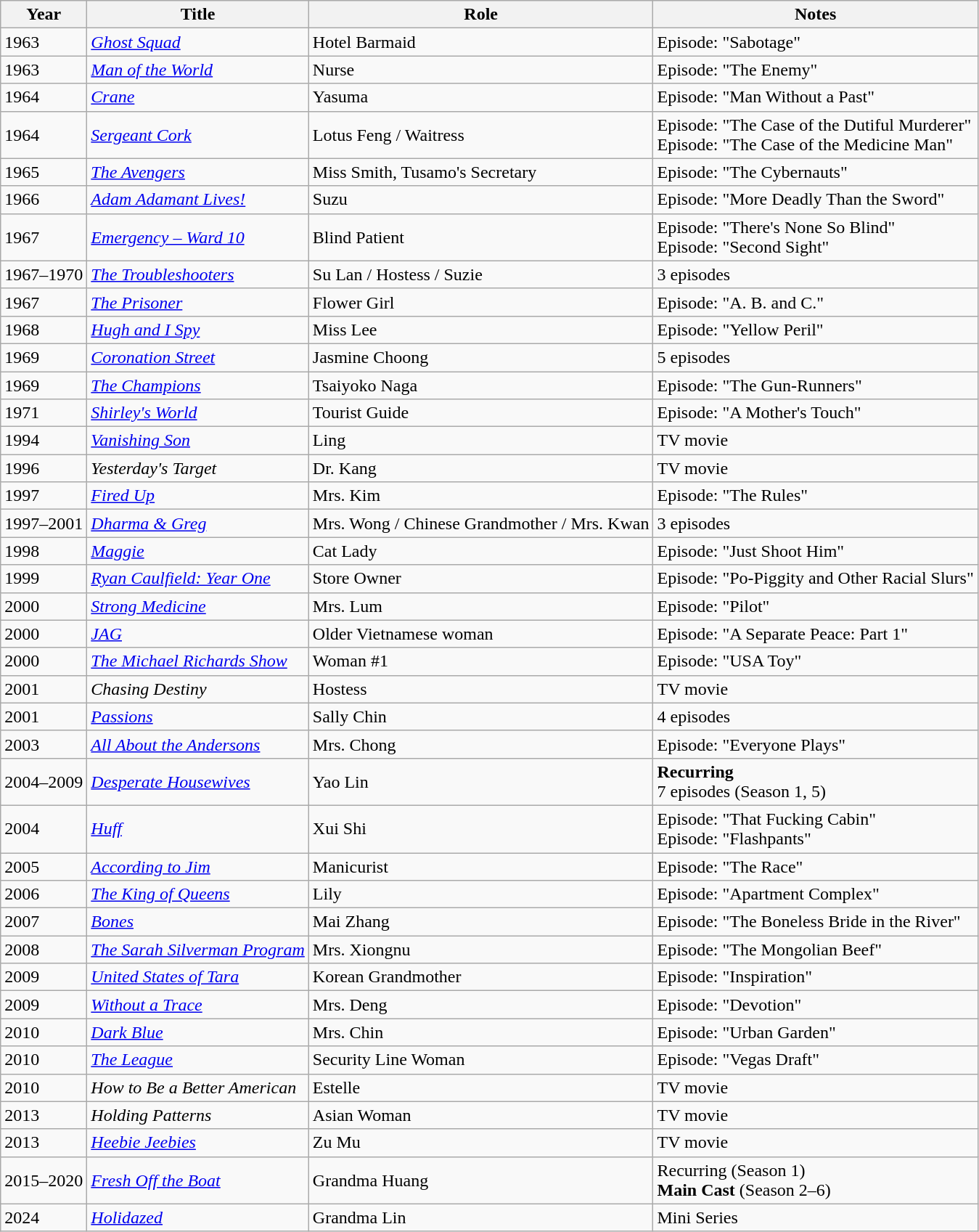<table class="wikitable sortable">
<tr>
<th>Year</th>
<th>Title</th>
<th>Role</th>
<th class="unsortable">Notes</th>
</tr>
<tr>
<td>1963</td>
<td><em><a href='#'>Ghost Squad</a></em></td>
<td>Hotel Barmaid</td>
<td>Episode: "Sabotage"</td>
</tr>
<tr>
<td>1963</td>
<td><em><a href='#'>Man of the World</a></em></td>
<td>Nurse</td>
<td>Episode: "The Enemy"</td>
</tr>
<tr>
<td>1964</td>
<td><em><a href='#'>Crane</a></em></td>
<td>Yasuma</td>
<td>Episode: "Man Without a Past"</td>
</tr>
<tr>
<td>1964</td>
<td><em><a href='#'>Sergeant Cork</a></em></td>
<td>Lotus Feng / Waitress</td>
<td>Episode: "The Case of the Dutiful Murderer"<br>Episode: "The Case of the Medicine Man"</td>
</tr>
<tr>
<td>1965</td>
<td><em><a href='#'>The Avengers</a></em></td>
<td>Miss Smith, Tusamo's Secretary</td>
<td>Episode: "The Cybernauts"</td>
</tr>
<tr>
<td>1966</td>
<td><em><a href='#'>Adam Adamant Lives!</a></em></td>
<td>Suzu</td>
<td>Episode: "More Deadly Than the Sword"</td>
</tr>
<tr>
<td>1967</td>
<td><em><a href='#'>Emergency – Ward 10</a></em></td>
<td>Blind Patient</td>
<td>Episode: "There's None So Blind"<br>Episode: "Second Sight"</td>
</tr>
<tr>
<td>1967–1970</td>
<td><em><a href='#'>The Troubleshooters</a></em></td>
<td>Su Lan / Hostess / Suzie</td>
<td>3 episodes</td>
</tr>
<tr>
<td>1967</td>
<td><em><a href='#'>The Prisoner</a></em></td>
<td>Flower Girl</td>
<td>Episode: "A. B. and C."</td>
</tr>
<tr>
<td>1968</td>
<td><em><a href='#'>Hugh and I Spy</a></em></td>
<td>Miss Lee</td>
<td>Episode: "Yellow Peril"</td>
</tr>
<tr>
<td>1969</td>
<td><em><a href='#'>Coronation Street</a></em></td>
<td>Jasmine Choong</td>
<td>5 episodes</td>
</tr>
<tr>
<td>1969</td>
<td><em><a href='#'>The Champions</a></em></td>
<td>Tsaiyoko Naga</td>
<td>Episode: "The Gun-Runners"</td>
</tr>
<tr>
<td>1971</td>
<td><em><a href='#'>Shirley's World</a></em></td>
<td>Tourist Guide</td>
<td>Episode: "A Mother's Touch"</td>
</tr>
<tr>
<td>1994</td>
<td><em><a href='#'>Vanishing Son</a></em></td>
<td>Ling</td>
<td>TV movie</td>
</tr>
<tr>
<td>1996</td>
<td><em>Yesterday's Target</em></td>
<td>Dr. Kang</td>
<td>TV movie</td>
</tr>
<tr>
<td>1997</td>
<td><em><a href='#'>Fired Up</a></em></td>
<td>Mrs. Kim</td>
<td>Episode: "The Rules"</td>
</tr>
<tr>
<td>1997–2001</td>
<td><em><a href='#'>Dharma & Greg</a></em></td>
<td>Mrs. Wong / Chinese Grandmother / Mrs. Kwan</td>
<td>3 episodes</td>
</tr>
<tr>
<td>1998</td>
<td><em><a href='#'>Maggie</a></em></td>
<td>Cat Lady</td>
<td>Episode: "Just Shoot Him"</td>
</tr>
<tr>
<td>1999</td>
<td><em><a href='#'>Ryan Caulfield: Year One</a></em></td>
<td>Store Owner</td>
<td>Episode: "Po-Piggity and Other Racial Slurs"</td>
</tr>
<tr>
<td>2000</td>
<td><em><a href='#'>Strong Medicine</a></em></td>
<td>Mrs. Lum</td>
<td>Episode: "Pilot"</td>
</tr>
<tr>
<td>2000</td>
<td><em><a href='#'>JAG</a></em></td>
<td>Older Vietnamese woman</td>
<td>Episode: "A Separate Peace: Part 1"</td>
</tr>
<tr>
<td>2000</td>
<td><em><a href='#'>The Michael Richards Show</a></em></td>
<td>Woman #1</td>
<td>Episode: "USA Toy"</td>
</tr>
<tr>
<td>2001</td>
<td><em>Chasing Destiny</em></td>
<td>Hostess</td>
<td>TV movie</td>
</tr>
<tr>
<td>2001</td>
<td><em><a href='#'>Passions</a></em></td>
<td>Sally Chin</td>
<td>4 episodes</td>
</tr>
<tr>
<td>2003</td>
<td><em><a href='#'>All About the Andersons</a></em></td>
<td>Mrs. Chong</td>
<td>Episode: "Everyone Plays"</td>
</tr>
<tr>
<td>2004–2009</td>
<td><em><a href='#'>Desperate Housewives</a></em></td>
<td>Yao Lin</td>
<td><strong>Recurring</strong><br>7 episodes (Season 1, 5)</td>
</tr>
<tr>
<td>2004</td>
<td><em><a href='#'>Huff</a></em></td>
<td>Xui Shi</td>
<td>Episode: "That Fucking Cabin"<br>Episode: "Flashpants"</td>
</tr>
<tr>
<td>2005</td>
<td><em><a href='#'>According to Jim</a></em></td>
<td>Manicurist</td>
<td>Episode: "The Race"</td>
</tr>
<tr>
<td>2006</td>
<td><em><a href='#'>The King of Queens</a></em></td>
<td>Lily</td>
<td>Episode: "Apartment Complex"</td>
</tr>
<tr>
<td>2007</td>
<td><em><a href='#'>Bones</a></em></td>
<td>Mai Zhang</td>
<td>Episode: "The Boneless Bride in the River"</td>
</tr>
<tr>
<td>2008</td>
<td><em><a href='#'>The Sarah Silverman Program</a></em></td>
<td>Mrs. Xiongnu</td>
<td>Episode: "The Mongolian Beef"</td>
</tr>
<tr>
<td>2009</td>
<td><em><a href='#'>United States of Tara</a></em></td>
<td>Korean Grandmother</td>
<td>Episode: "Inspiration"</td>
</tr>
<tr>
<td>2009</td>
<td><em><a href='#'>Without a Trace</a></em></td>
<td>Mrs. Deng</td>
<td>Episode: "Devotion"</td>
</tr>
<tr>
<td>2010</td>
<td><em><a href='#'>Dark Blue</a></em></td>
<td>Mrs. Chin</td>
<td>Episode: "Urban Garden"</td>
</tr>
<tr>
<td>2010</td>
<td><em><a href='#'>The League</a></em></td>
<td>Security Line Woman</td>
<td>Episode: "Vegas Draft"</td>
</tr>
<tr>
<td>2010</td>
<td><em>How to Be a Better American</em></td>
<td>Estelle</td>
<td>TV movie</td>
</tr>
<tr>
<td>2013</td>
<td><em>Holding Patterns</em></td>
<td>Asian Woman</td>
<td>TV movie</td>
</tr>
<tr>
<td>2013</td>
<td><em><a href='#'>Heebie Jeebies</a></em></td>
<td>Zu Mu</td>
<td>TV movie</td>
</tr>
<tr>
<td>2015–2020</td>
<td><em><a href='#'>Fresh Off the Boat</a></em></td>
<td>Grandma Huang</td>
<td>Recurring (Season 1)<br><strong>Main Cast</strong> (Season 2–6)</td>
</tr>
<tr>
<td>2024</td>
<td><em><a href='#'>Holidazed</a></em></td>
<td>Grandma Lin</td>
<td>Mini Series</td>
</tr>
</table>
